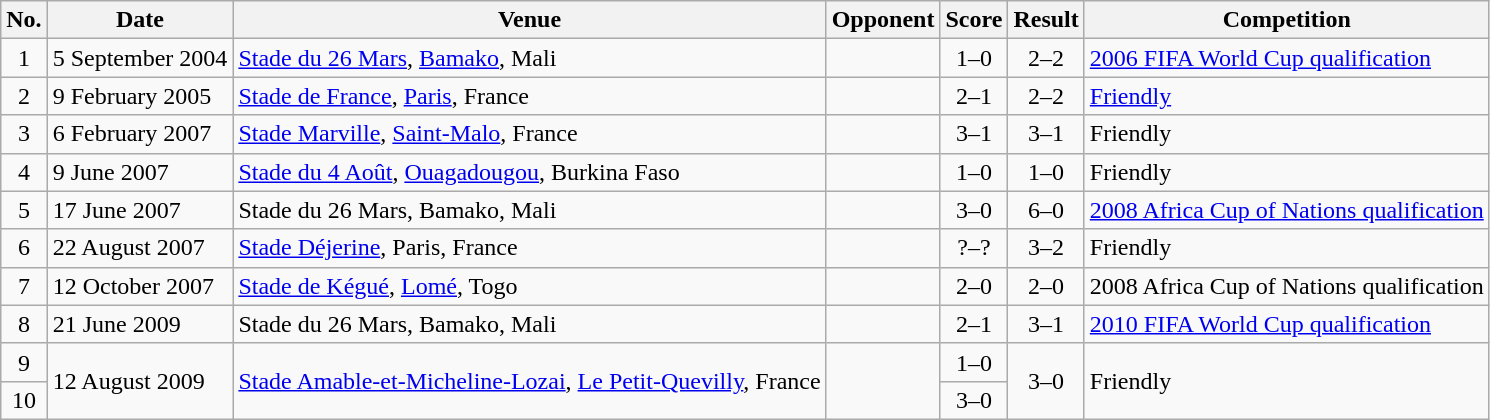<table class="wikitable sortable">
<tr>
<th scope="col">No.</th>
<th scope="col">Date</th>
<th scope="col">Venue</th>
<th scope="col">Opponent</th>
<th scope="col">Score</th>
<th scope="col">Result</th>
<th scope="col">Competition</th>
</tr>
<tr>
<td align="center">1</td>
<td>5 September 2004</td>
<td><a href='#'>Stade du 26 Mars</a>, <a href='#'>Bamako</a>, Mali</td>
<td></td>
<td align="center">1–0</td>
<td align="center">2–2</td>
<td><a href='#'>2006 FIFA World Cup qualification</a></td>
</tr>
<tr>
<td align="center">2</td>
<td>9 February 2005</td>
<td><a href='#'>Stade de France</a>, <a href='#'>Paris</a>, France</td>
<td></td>
<td align="center">2–1</td>
<td align="center">2–2</td>
<td><a href='#'>Friendly</a></td>
</tr>
<tr>
<td align="center">3</td>
<td>6 February 2007</td>
<td><a href='#'>Stade Marville</a>, <a href='#'>Saint-Malo</a>, France</td>
<td></td>
<td align="center">3–1</td>
<td align="center">3–1</td>
<td>Friendly</td>
</tr>
<tr>
<td align="center">4</td>
<td>9 June 2007</td>
<td><a href='#'>Stade du 4 Août</a>, <a href='#'>Ouagadougou</a>, Burkina Faso</td>
<td></td>
<td align="center">1–0</td>
<td align="center">1–0</td>
<td>Friendly</td>
</tr>
<tr>
<td align="center">5</td>
<td>17 June 2007</td>
<td>Stade du 26 Mars, Bamako, Mali</td>
<td></td>
<td align="center">3–0</td>
<td align="center">6–0</td>
<td><a href='#'>2008 Africa Cup of Nations qualification</a></td>
</tr>
<tr>
<td align="center">6</td>
<td>22 August 2007</td>
<td><a href='#'>Stade Déjerine</a>, Paris, France</td>
<td></td>
<td align="center">?–?</td>
<td align="center">3–2</td>
<td>Friendly</td>
</tr>
<tr>
<td align="center">7</td>
<td>12 October 2007</td>
<td><a href='#'>Stade de Kégué</a>, <a href='#'>Lomé</a>, Togo</td>
<td></td>
<td align="center">2–0</td>
<td align="center">2–0</td>
<td>2008 Africa Cup of Nations qualification</td>
</tr>
<tr>
<td align="center">8</td>
<td>21 June 2009</td>
<td>Stade du 26 Mars, Bamako, Mali</td>
<td></td>
<td align="center">2–1</td>
<td align="center">3–1</td>
<td><a href='#'>2010 FIFA World Cup qualification</a></td>
</tr>
<tr>
<td align="center">9</td>
<td rowspan="2">12 August 2009</td>
<td rowspan="2"><a href='#'>Stade Amable-et-Micheline-Lozai</a>, <a href='#'>Le Petit-Quevilly</a>, France</td>
<td rowspan="2"></td>
<td align="center">1–0</td>
<td rowspan="2" style="text-align:center">3–0</td>
<td rowspan="2">Friendly</td>
</tr>
<tr>
<td align="center">10</td>
<td align="center">3–0</td>
</tr>
</table>
